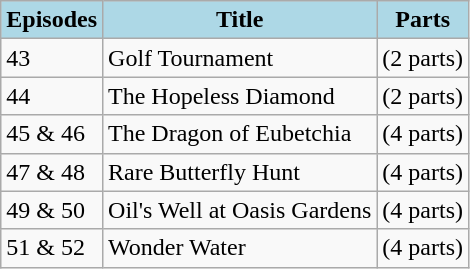<table class="wikitable collapsible">
<tr bgcolor="#ADD8E6">
<th style="background-color:#ADD8E6;">Episodes</th>
<th style="background-color:#ADD8E6;">Title</th>
<th style="background-color:#ADD8E6;">Parts</th>
</tr>
<tr>
<td>43</td>
<td>Golf Tournament</td>
<td>(2 parts)</td>
</tr>
<tr>
<td>44</td>
<td>The Hopeless Diamond</td>
<td>(2 parts)</td>
</tr>
<tr>
<td>45 & 46</td>
<td>The Dragon of Eubetchia</td>
<td>(4 parts)</td>
</tr>
<tr>
<td>47 & 48</td>
<td>Rare Butterfly Hunt</td>
<td>(4 parts)</td>
</tr>
<tr>
<td>49 & 50</td>
<td>Oil's Well at Oasis Gardens</td>
<td>(4 parts)</td>
</tr>
<tr>
<td>51 & 52</td>
<td>Wonder Water</td>
<td>(4 parts)</td>
</tr>
</table>
